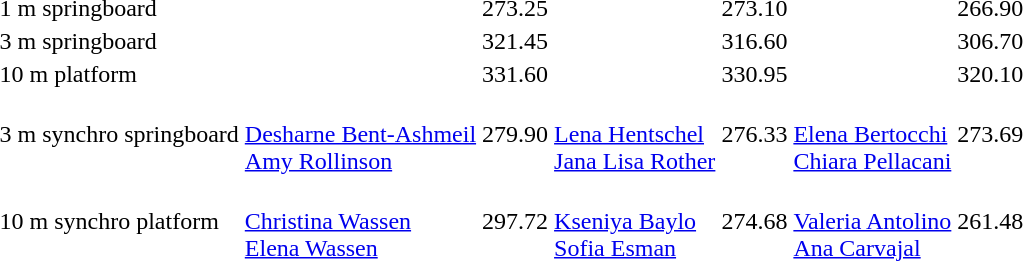<table>
<tr>
<td>1 m springboard<br></td>
<td></td>
<td>273.25</td>
<td></td>
<td>273.10</td>
<td></td>
<td>266.90</td>
</tr>
<tr>
<td>3 m springboard<br></td>
<td></td>
<td>321.45</td>
<td></td>
<td>316.60</td>
<td></td>
<td>306.70</td>
</tr>
<tr>
<td>10 m platform<br></td>
<td></td>
<td>331.60</td>
<td></td>
<td>330.95</td>
<td></td>
<td>320.10</td>
</tr>
<tr>
<td>3 m synchro springboard<br></td>
<td><br><a href='#'>Desharne Bent-Ashmeil</a><br><a href='#'>Amy Rollinson</a></td>
<td>279.90</td>
<td><br><a href='#'>Lena Hentschel</a><br><a href='#'>Jana Lisa Rother</a></td>
<td>276.33</td>
<td><br><a href='#'>Elena Bertocchi</a><br><a href='#'>Chiara Pellacani</a></td>
<td>273.69</td>
</tr>
<tr>
<td>10 m synchro platform<br></td>
<td><br><a href='#'>Christina Wassen</a><br><a href='#'>Elena Wassen</a></td>
<td>297.72</td>
<td><br><a href='#'>Kseniya Baylo</a><br><a href='#'>Sofia Esman</a></td>
<td>274.68</td>
<td><br><a href='#'>Valeria Antolino</a><br><a href='#'>Ana Carvajal</a></td>
<td>261.48</td>
</tr>
</table>
